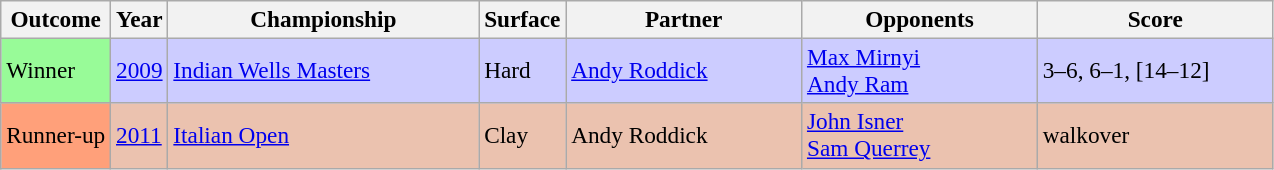<table class="sortable wikitable" style=font-size:97%>
<tr>
<th>Outcome</th>
<th>Year</th>
<th width=200>Championship</th>
<th>Surface</th>
<th width=150>Partner</th>
<th width=150>Opponents</th>
<th width=150>Score</th>
</tr>
<tr bgcolor=CCCCFF>
<td bgcolor=98FB98>Winner</td>
<td><a href='#'>2009</a></td>
<td><a href='#'>Indian Wells Masters</a></td>
<td>Hard</td>
<td> <a href='#'>Andy Roddick</a></td>
<td> <a href='#'>Max Mirnyi</a><br> <a href='#'>Andy Ram</a></td>
<td>3–6, 6–1, [14–12]</td>
</tr>
<tr bgcolor=EBC2AF>
<td bgcolor=FFA07A>Runner-up</td>
<td><a href='#'>2011</a></td>
<td><a href='#'>Italian Open</a></td>
<td>Clay</td>
<td> Andy Roddick</td>
<td> <a href='#'>John Isner</a><br> <a href='#'>Sam Querrey</a></td>
<td>walkover</td>
</tr>
</table>
